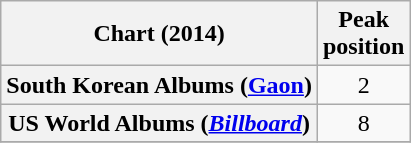<table class="wikitable plainrowheaders sortable">
<tr>
<th scope="col">Chart (2014)</th>
<th scope="col">Peak<br>position</th>
</tr>
<tr>
<th scope="row">South Korean Albums (<a href='#'>Gaon</a>)</th>
<td style="text-align:center">2</td>
</tr>
<tr>
<th scope="row">US World Albums (<a href='#'><em>Billboard</em></a>)</th>
<td style="text-align:center">8</td>
</tr>
<tr>
</tr>
</table>
